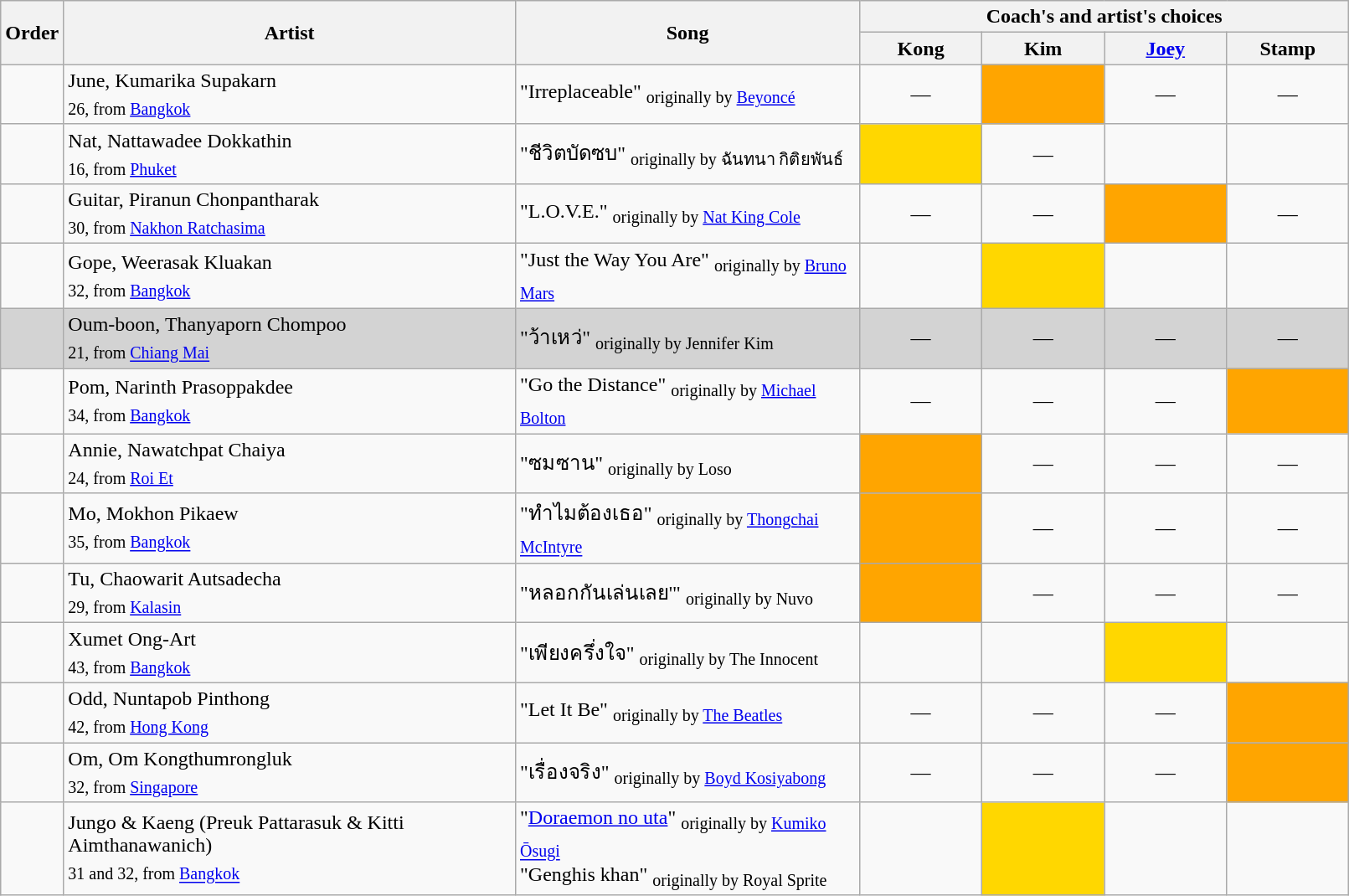<table class="wikitable" style="width:85%;">
<tr>
<th rowspan="2">Order</th>
<th rowspan="2">Artist</th>
<th rowspan="2">Song</th>
<th colspan="4">Coach's and artist's choices</th>
</tr>
<tr>
<th width="90">Kong</th>
<th width="90">Kim</th>
<th width="90"><a href='#'>Joey</a></th>
<th width="90">Stamp</th>
</tr>
<tr>
<td></td>
<td>June, Kumarika Supakarn<br><sub>26, from <a href='#'>Bangkok</a></sub></td>
<td>"Irreplaceable" <sub>originally by <a href='#'>Beyoncé</a> </sub></td>
<td style="text-align:center;">—</td>
<td style="background:orange;text-align:center;"></td>
<td style="text-align:center;">—</td>
<td style="text-align:center;">—</td>
</tr>
<tr>
<td></td>
<td>Nat, Nattawadee Dokkathin<br><sub>16, from <a href='#'>Phuket</a></sub></td>
<td>"ชีวิตบัดซบ" <sub>originally by ฉันทนา กิติยพันธ์ </sub></td>
<td style="background:gold;text-align:center;"></td>
<td style="text-align:center;">—</td>
<td style="text-align:center;"></td>
<td style="text-align:center;"></td>
</tr>
<tr>
<td></td>
<td>Guitar, Piranun Chonpantharak<br><sub>30, from <a href='#'>Nakhon Ratchasima</a></sub></td>
<td>"L.O.V.E." <sub>originally by <a href='#'>Nat King Cole</a> </sub></td>
<td style="text-align:center;">—</td>
<td style="text-align:center;">—</td>
<td style="background:orange;text-align:center;"></td>
<td style="text-align:center;">—</td>
</tr>
<tr>
<td></td>
<td>Gope, Weerasak Kluakan<br><sub>32, from <a href='#'>Bangkok</a></sub></td>
<td>"Just the Way You Are" <sub>originally by <a href='#'>Bruno Mars</a> </sub></td>
<td style="text-align:center;"></td>
<td style="background:gold;text-align:center;"></td>
<td style="text-align:center;"></td>
<td style="text-align:center;"></td>
</tr>
<tr bgcolor=lightgrey>
<td></td>
<td>Oum-boon, Thanyaporn Chompoo<br><sub>21, from <a href='#'>Chiang Mai</a></sub></td>
<td>"ว้าเหว่" <sub>originally by Jennifer Kim </sub></td>
<td style="text-align:center;">—</td>
<td style="text-align:center;">—</td>
<td style="text-align:center;">—</td>
<td style="text-align:center;">—</td>
</tr>
<tr>
<td></td>
<td>Pom, Narinth Prasoppakdee<br><sub>34, from <a href='#'>Bangkok</a></sub></td>
<td>"Go the Distance" <sub>originally by <a href='#'>Michael Bolton</a> </sub></td>
<td style="text-align:center;">—</td>
<td style="text-align:center;">—</td>
<td style="text-align:center;">—</td>
<td style="background:orange;text-align:center;"></td>
</tr>
<tr>
<td></td>
<td>Annie, Nawatchpat Chaiya<br><sub>24, from <a href='#'>Roi Et</a></sub></td>
<td>"ซมซาน" <sub>originally by Loso </sub></td>
<td style="background:orange;text-align:center;"></td>
<td style="text-align:center;">—</td>
<td style="text-align:center;">—</td>
<td style="text-align:center;">—</td>
</tr>
<tr>
<td></td>
<td>Mo, Mokhon Pikaew<br><sub>35, from <a href='#'>Bangkok</a></sub></td>
<td>"ทําไมต้องเธอ" <sub>originally by <a href='#'>Thongchai McIntyre</a> </sub></td>
<td style="background:orange;text-align:center;"></td>
<td style="text-align:center;">—</td>
<td style="text-align:center;">—</td>
<td style="text-align:center;">—</td>
</tr>
<tr>
<td></td>
<td>Tu, Chaowarit Autsadecha<br><sub>29, from <a href='#'>Kalasin</a></sub></td>
<td>"หลอกกันเล่นเลย'" <sub>originally by Nuvo </sub></td>
<td style="background:orange;text-align:center;"></td>
<td style="text-align:center;">—</td>
<td style="text-align:center;">—</td>
<td style="text-align:center;">—</td>
</tr>
<tr>
<td></td>
<td>Xumet Ong-Art<br><sub>43, from <a href='#'>Bangkok</a></sub></td>
<td>"เพียงครึ่งใจ" <sub>originally by The Innocent</sub></td>
<td style="text-align:center;"></td>
<td style="text-align:center;"></td>
<td style="background:gold;text-align:center;"></td>
<td style="text-align:center;"></td>
</tr>
<tr>
<td></td>
<td>Odd, Nuntapob Pinthong<br><sub>42, from <a href='#'>Hong Kong</a></sub></td>
<td>"Let It Be" <sub>originally by <a href='#'>The Beatles</a> </sub></td>
<td style="text-align:center;">—</td>
<td style="text-align:center;">—</td>
<td style="text-align:center;">—</td>
<td style="background:orange;text-align:center;"></td>
</tr>
<tr>
<td></td>
<td>Om, Om Kongthumrongluk<br><sub>32, from <a href='#'>Singapore</a></sub></td>
<td>"เรื่องจริง" <sub>originally by <a href='#'>Boyd Kosiyabong</a> </sub></td>
<td style="text-align:center;">—</td>
<td style="text-align:center;">—</td>
<td style="text-align:center;">—</td>
<td style="background:orange;text-align:center;"></td>
</tr>
<tr>
<td></td>
<td>Jungo & Kaeng (Preuk Pattarasuk & Kitti Aimthanawanich)<br><sub>31 and 32, from <a href='#'>Bangkok</a></sub></td>
<td>"<a href='#'>Doraemon no uta</a>" <sub>originally by <a href='#'>Kumiko Ōsugi</a> </sub><br>"Genghis khan" <sub>originally by Royal Sprite </sub></td>
<td style="text-align:center;"></td>
<td style="background:gold;text-align:center;"></td>
<td style="text-align:center;"></td>
<td style="text-align:center;"></td>
</tr>
</table>
